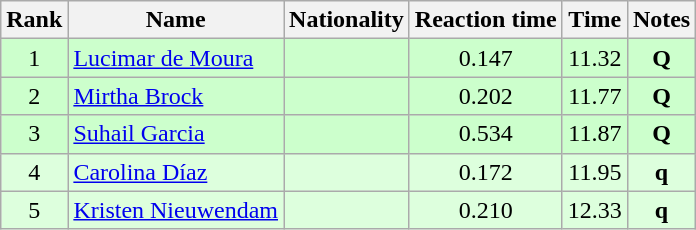<table class="wikitable sortable" style="text-align:center">
<tr>
<th>Rank</th>
<th>Name</th>
<th>Nationality</th>
<th>Reaction time</th>
<th>Time</th>
<th>Notes</th>
</tr>
<tr bgcolor=ccffcc>
<td>1</td>
<td align=left><a href='#'>Lucimar de Moura</a></td>
<td align=left></td>
<td>0.147</td>
<td>11.32</td>
<td><strong>Q</strong></td>
</tr>
<tr bgcolor=ccffcc>
<td>2</td>
<td align=left><a href='#'>Mirtha Brock</a></td>
<td align=left></td>
<td>0.202</td>
<td>11.77</td>
<td><strong>Q</strong></td>
</tr>
<tr bgcolor=ccffcc>
<td>3</td>
<td align=left><a href='#'>Suhail Garcia</a></td>
<td align=left></td>
<td>0.534</td>
<td>11.87</td>
<td><strong>Q</strong></td>
</tr>
<tr bgcolor=ddffdd>
<td>4</td>
<td align=left><a href='#'>Carolina Díaz</a></td>
<td align=left></td>
<td>0.172</td>
<td>11.95</td>
<td><strong>q</strong></td>
</tr>
<tr bgcolor=ddffdd>
<td>5</td>
<td align=left><a href='#'>Kristen Nieuwendam</a></td>
<td align=left></td>
<td>0.210</td>
<td>12.33</td>
<td><strong>q</strong></td>
</tr>
</table>
